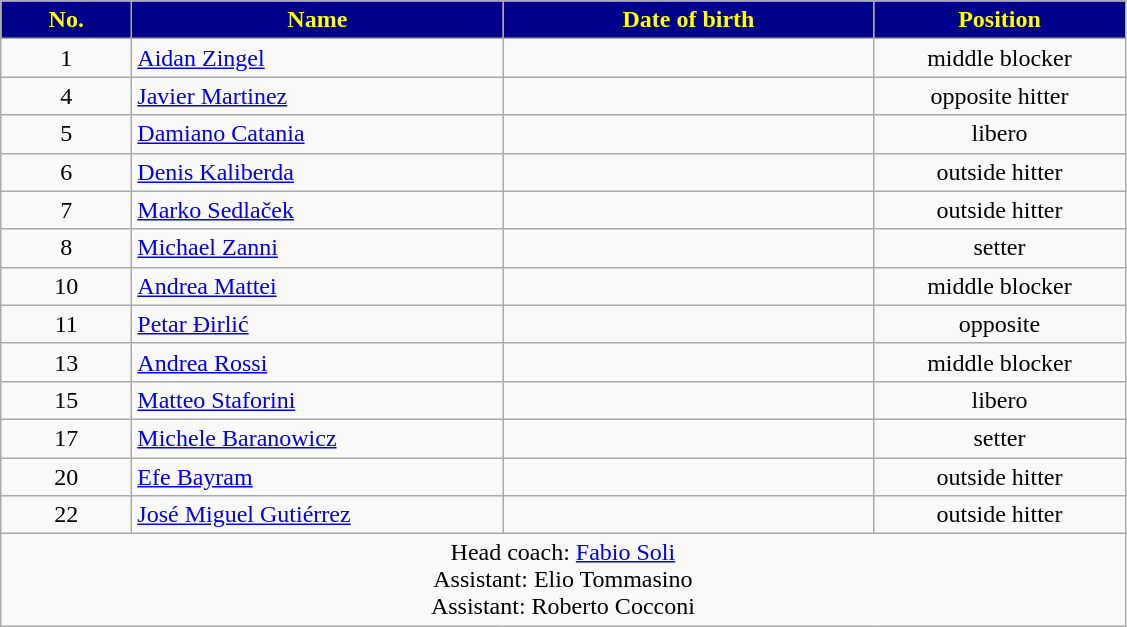<table class="wikitable sortable" style="font-size:100%; text-align:center;">
<tr>
<th style="width:5em; color:#FFFF00;  background-color:#00008B">No.</th>
<th style="width:15em; color:#FFFF00; background-color:#00008B">Name</th>
<th style="width:15em; color:#FFFF00; background-color:#00008B">Date of birth</th>
<th style="width:10em; color:#FFFF00; background-color:#00008B">Position</th>
</tr>
<tr>
<td>1</td>
<td align=left> <a href='#'>Aidan Zingel</a></td>
<td align=right></td>
<td>middle blocker</td>
</tr>
<tr>
<td>4</td>
<td align=left> <a href='#'>Javier Martinez</a></td>
<td align=right></td>
<td>opposite hitter</td>
</tr>
<tr>
<td>5</td>
<td align=left> <a href='#'>Damiano Catania</a></td>
<td align=right></td>
<td>libero</td>
</tr>
<tr>
<td>6</td>
<td align=left> <a href='#'>Denis Kaliberda</a></td>
<td align=right></td>
<td>outside hitter</td>
</tr>
<tr>
<td>7</td>
<td align=left> <a href='#'>Marko Sedlaček</a></td>
<td align=right></td>
<td>outside hitter</td>
</tr>
<tr>
<td>8</td>
<td align=left> <a href='#'>Michael Zanni</a></td>
<td align=right></td>
<td>setter</td>
</tr>
<tr>
<td>10</td>
<td align=left> <a href='#'>Andrea Mattei</a></td>
<td align=right></td>
<td>middle blocker</td>
</tr>
<tr>
<td>11</td>
<td align=left> <a href='#'>Petar Đirlić</a></td>
<td align=right></td>
<td>opposite</td>
</tr>
<tr>
<td>13</td>
<td align=left> <a href='#'>Andrea Rossi</a></td>
<td align=right></td>
<td>middle blocker</td>
</tr>
<tr>
<td>15</td>
<td align=left> <a href='#'>Matteo Staforini</a></td>
<td align=right></td>
<td>libero</td>
</tr>
<tr>
<td>17</td>
<td align=left> <a href='#'>Michele Baranowicz</a></td>
<td align=right></td>
<td>setter</td>
</tr>
<tr>
<td>20</td>
<td align=left> <a href='#'>Efe Bayram</a></td>
<td align=right></td>
<td>outside hitter</td>
</tr>
<tr>
<td>22</td>
<td align=left> <a href='#'>José Miguel Gutiérrez</a></td>
<td align=right></td>
<td>outside hitter</td>
</tr>
<tr>
<td colspan=4>Head coach:  <a href='#'>Fabio Soli</a><br>Assistant:  Elio Tommasino<br>Assistant:  Roberto Cocconi</td>
</tr>
</table>
